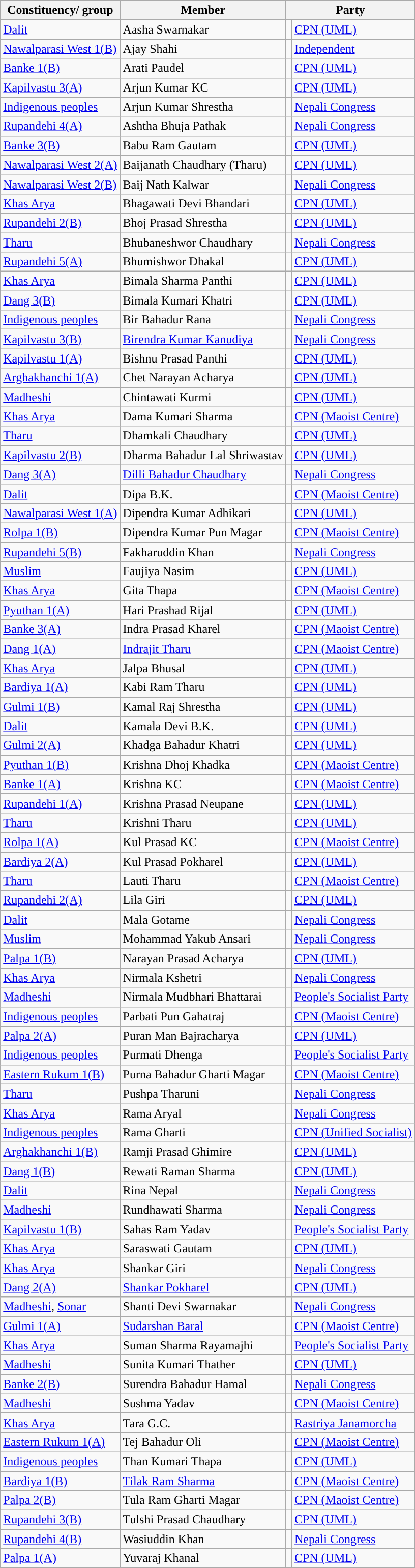<table class="wikitable sortable">
<tr>
<th>Constituency/ group</th>
<th>Member</th>
<th colspan="2">Party</th>
</tr>
<tr>
<td><a href='#'>Dalit</a></td>
<td>Aasha Swarnakar</td>
<td></td>
<td><a href='#'>CPN (UML)</a></td>
</tr>
<tr>
<td><a href='#'>Nawalparasi West 1(B)</a></td>
<td>Ajay Shahi</td>
<td></td>
<td><a href='#'>Independent</a></td>
</tr>
<tr>
<td><a href='#'>Banke 1(B)</a></td>
<td>Arati Paudel</td>
<td></td>
<td><a href='#'>CPN (UML)</a></td>
</tr>
<tr>
<td><a href='#'>Kapilvastu 3(A)</a></td>
<td>Arjun Kumar KC</td>
<td></td>
<td><a href='#'>CPN (UML)</a></td>
</tr>
<tr>
<td><a href='#'>Indigenous peoples</a></td>
<td>Arjun Kumar Shrestha</td>
<td></td>
<td><a href='#'>Nepali Congress</a></td>
</tr>
<tr>
<td><a href='#'>Rupandehi 4(A)</a></td>
<td>Ashtha Bhuja Pathak</td>
<td></td>
<td><a href='#'>Nepali Congress</a></td>
</tr>
<tr>
<td><a href='#'>Banke 3(B)</a></td>
<td>Babu Ram Gautam</td>
<td></td>
<td><a href='#'>CPN (UML)</a></td>
</tr>
<tr>
<td><a href='#'>Nawalparasi West 2(A)</a></td>
<td>Baijanath Chaudhary (Tharu)</td>
<td></td>
<td><a href='#'>CPN (UML)</a></td>
</tr>
<tr>
<td><a href='#'>Nawalparasi West 2(B)</a></td>
<td>Baij Nath Kalwar</td>
<td></td>
<td><a href='#'>Nepali Congress</a></td>
</tr>
<tr>
<td><a href='#'>Khas Arya</a></td>
<td>Bhagawati Devi Bhandari</td>
<td></td>
<td><a href='#'>CPN (UML)</a></td>
</tr>
<tr>
<td><a href='#'>Rupandehi 2(B)</a></td>
<td>Bhoj Prasad Shrestha</td>
<td></td>
<td><a href='#'>CPN (UML)</a></td>
</tr>
<tr>
<td><a href='#'>Tharu</a></td>
<td>Bhubaneshwor Chaudhary</td>
<td></td>
<td><a href='#'>Nepali Congress</a></td>
</tr>
<tr>
<td><a href='#'>Rupandehi 5(A)</a></td>
<td>Bhumishwor Dhakal</td>
<td></td>
<td><a href='#'>CPN (UML)</a></td>
</tr>
<tr>
<td><a href='#'>Khas Arya</a></td>
<td>Bimala Sharma Panthi</td>
<td></td>
<td><a href='#'>CPN (UML)</a></td>
</tr>
<tr>
<td><a href='#'>Dang 3(B)</a></td>
<td>Bimala Kumari Khatri</td>
<td></td>
<td><a href='#'>CPN (UML)</a></td>
</tr>
<tr>
<td><a href='#'>Indigenous peoples</a></td>
<td>Bir Bahadur Rana</td>
<td></td>
<td><a href='#'>Nepali Congress</a></td>
</tr>
<tr>
<td><a href='#'>Kapilvastu 3(B)</a></td>
<td><a href='#'>Birendra Kumar Kanudiya</a></td>
<td></td>
<td><a href='#'>Nepali Congress</a></td>
</tr>
<tr>
<td><a href='#'>Kapilvastu 1(A)</a></td>
<td>Bishnu Prasad Panthi</td>
<td></td>
<td><a href='#'>CPN (UML)</a></td>
</tr>
<tr>
<td><a href='#'>Arghakhanchi 1(A)</a></td>
<td>Chet Narayan Acharya</td>
<td></td>
<td><a href='#'>CPN (UML)</a></td>
</tr>
<tr>
<td><a href='#'>Madheshi</a></td>
<td>Chintawati Kurmi</td>
<td></td>
<td><a href='#'>CPN (UML)</a></td>
</tr>
<tr>
<td><a href='#'>Khas Arya</a></td>
<td>Dama Kumari Sharma</td>
<td></td>
<td><a href='#'>CPN (Maoist Centre)</a></td>
</tr>
<tr>
<td><a href='#'>Tharu</a></td>
<td>Dhamkali Chaudhary</td>
<td></td>
<td><a href='#'>CPN (UML)</a></td>
</tr>
<tr>
<td><a href='#'>Kapilvastu 2(B)</a></td>
<td>Dharma Bahadur Lal Shriwastav</td>
<td></td>
<td><a href='#'>CPN (UML)</a></td>
</tr>
<tr>
<td><a href='#'>Dang 3(A)</a></td>
<td><a href='#'>Dilli Bahadur Chaudhary</a></td>
<td></td>
<td><a href='#'>Nepali Congress</a></td>
</tr>
<tr>
<td><a href='#'>Dalit</a></td>
<td>Dipa B.K.</td>
<td></td>
<td><a href='#'>CPN (Maoist Centre)</a></td>
</tr>
<tr>
<td><a href='#'>Nawalparasi West 1(A)</a></td>
<td>Dipendra Kumar Adhikari</td>
<td></td>
<td><a href='#'>CPN (UML)</a></td>
</tr>
<tr>
<td><a href='#'>Rolpa 1(B)</a></td>
<td>Dipendra Kumar Pun Magar</td>
<td></td>
<td><a href='#'>CPN (Maoist Centre)</a></td>
</tr>
<tr>
<td><a href='#'>Rupandehi 5(B)</a></td>
<td>Fakharuddin Khan</td>
<td></td>
<td><a href='#'>Nepali Congress</a></td>
</tr>
<tr>
<td><a href='#'>Muslim</a></td>
<td>Faujiya Nasim</td>
<td></td>
<td><a href='#'>CPN (UML)</a></td>
</tr>
<tr>
<td><a href='#'>Khas Arya</a></td>
<td>Gita Thapa</td>
<td></td>
<td><a href='#'>CPN (Maoist Centre)</a></td>
</tr>
<tr>
<td><a href='#'>Pyuthan 1(A)</a></td>
<td>Hari Prashad Rijal</td>
<td></td>
<td><a href='#'>CPN (UML)</a></td>
</tr>
<tr>
<td><a href='#'>Banke 3(A)</a></td>
<td>Indra Prasad Kharel</td>
<td></td>
<td><a href='#'>CPN (Maoist Centre)</a></td>
</tr>
<tr>
<td><a href='#'>Dang 1(A)</a></td>
<td><a href='#'>Indrajit Tharu</a></td>
<td></td>
<td><a href='#'>CPN (Maoist Centre)</a></td>
</tr>
<tr>
<td><a href='#'>Khas Arya</a></td>
<td>Jalpa Bhusal</td>
<td></td>
<td><a href='#'>CPN (UML)</a></td>
</tr>
<tr>
<td><a href='#'>Bardiya 1(A)</a></td>
<td>Kabi Ram Tharu</td>
<td></td>
<td><a href='#'>CPN (UML)</a></td>
</tr>
<tr>
<td><a href='#'>Gulmi 1(B)</a></td>
<td>Kamal Raj Shrestha</td>
<td></td>
<td><a href='#'>CPN (UML)</a></td>
</tr>
<tr>
<td><a href='#'>Dalit</a></td>
<td>Kamala Devi B.K.</td>
<td></td>
<td><a href='#'>CPN (UML)</a></td>
</tr>
<tr>
<td><a href='#'>Gulmi 2(A)</a></td>
<td>Khadga Bahadur Khatri</td>
<td></td>
<td><a href='#'>CPN (UML)</a></td>
</tr>
<tr>
<td><a href='#'>Pyuthan 1(B)</a></td>
<td>Krishna Dhoj Khadka</td>
<td></td>
<td><a href='#'>CPN (Maoist Centre)</a></td>
</tr>
<tr>
<td><a href='#'>Banke 1(A)</a></td>
<td>Krishna KC</td>
<td></td>
<td><a href='#'>CPN (Maoist Centre)</a></td>
</tr>
<tr>
<td><a href='#'>Rupandehi 1(A)</a></td>
<td>Krishna Prasad Neupane</td>
<td></td>
<td><a href='#'>CPN (UML)</a></td>
</tr>
<tr>
<td><a href='#'>Tharu</a></td>
<td>Krishni Tharu</td>
<td></td>
<td><a href='#'>CPN (UML)</a></td>
</tr>
<tr>
<td><a href='#'>Rolpa 1(A)</a></td>
<td>Kul Prasad KC</td>
<td></td>
<td><a href='#'>CPN (Maoist Centre)</a></td>
</tr>
<tr>
<td><a href='#'>Bardiya 2(A)</a></td>
<td>Kul Prasad Pokharel</td>
<td></td>
<td><a href='#'>CPN (UML)</a></td>
</tr>
<tr>
<td><a href='#'>Tharu</a></td>
<td>Lauti Tharu</td>
<td></td>
<td><a href='#'>CPN (Maoist Centre)</a></td>
</tr>
<tr>
<td><a href='#'>Rupandehi 2(A)</a></td>
<td>Lila Giri</td>
<td></td>
<td><a href='#'>CPN (UML)</a></td>
</tr>
<tr>
<td><a href='#'>Dalit</a></td>
<td>Mala Gotame</td>
<td></td>
<td><a href='#'>Nepali Congress</a></td>
</tr>
<tr>
<td><a href='#'>Muslim</a></td>
<td>Mohammad Yakub Ansari</td>
<td></td>
<td><a href='#'>Nepali Congress</a></td>
</tr>
<tr>
<td><a href='#'>Palpa 1(B)</a></td>
<td>Narayan Prasad Acharya</td>
<td></td>
<td><a href='#'>CPN (UML)</a></td>
</tr>
<tr>
<td><a href='#'>Khas Arya</a></td>
<td>Nirmala Kshetri</td>
<td></td>
<td><a href='#'>Nepali Congress</a></td>
</tr>
<tr>
<td><a href='#'>Madheshi</a></td>
<td>Nirmala Mudbhari Bhattarai</td>
<td></td>
<td><a href='#'>People's Socialist Party</a></td>
</tr>
<tr>
<td><a href='#'>Indigenous peoples</a></td>
<td>Parbati Pun Gahatraj</td>
<td></td>
<td><a href='#'>CPN (Maoist Centre)</a></td>
</tr>
<tr>
<td><a href='#'>Palpa 2(A)</a></td>
<td>Puran Man Bajracharya</td>
<td></td>
<td><a href='#'>CPN (UML)</a></td>
</tr>
<tr>
<td><a href='#'>Indigenous peoples</a></td>
<td>Purmati Dhenga</td>
<td></td>
<td><a href='#'>People's Socialist Party</a></td>
</tr>
<tr>
<td><a href='#'>Eastern Rukum 1(B)</a></td>
<td>Purna Bahadur Gharti Magar</td>
<td></td>
<td><a href='#'>CPN (Maoist Centre)</a></td>
</tr>
<tr>
<td><a href='#'>Tharu</a></td>
<td>Pushpa Tharuni</td>
<td></td>
<td><a href='#'>Nepali Congress</a></td>
</tr>
<tr>
<td><a href='#'>Khas Arya</a></td>
<td>Rama Aryal</td>
<td></td>
<td><a href='#'>Nepali Congress</a></td>
</tr>
<tr>
<td><a href='#'>Indigenous peoples</a></td>
<td>Rama Gharti</td>
<td></td>
<td><a href='#'>CPN (Unified Socialist)</a></td>
</tr>
<tr>
<td><a href='#'>Arghakhanchi 1(B)</a></td>
<td>Ramji Prasad Ghimire</td>
<td></td>
<td><a href='#'>CPN (UML)</a></td>
</tr>
<tr>
<td><a href='#'>Dang 1(B)</a></td>
<td>Rewati Raman Sharma</td>
<td></td>
<td><a href='#'>CPN (UML)</a></td>
</tr>
<tr>
<td><a href='#'>Dalit</a></td>
<td>Rina Nepal</td>
<td></td>
<td><a href='#'>Nepali Congress</a></td>
</tr>
<tr>
<td><a href='#'>Madheshi</a></td>
<td>Rundhawati Sharma</td>
<td></td>
<td><a href='#'>Nepali Congress</a></td>
</tr>
<tr>
<td><a href='#'>Kapilvastu 1(B)</a></td>
<td>Sahas Ram Yadav</td>
<td></td>
<td><a href='#'>People's Socialist Party</a></td>
</tr>
<tr>
<td><a href='#'>Khas Arya</a></td>
<td>Saraswati Gautam</td>
<td></td>
<td><a href='#'>CPN (UML)</a></td>
</tr>
<tr>
<td><a href='#'>Khas Arya</a></td>
<td>Shankar Giri</td>
<td></td>
<td><a href='#'>Nepali Congress</a></td>
</tr>
<tr>
<td><a href='#'>Dang 2(A)</a></td>
<td><a href='#'>Shankar Pokharel</a></td>
<td></td>
<td><a href='#'>CPN (UML)</a></td>
</tr>
<tr>
<td><a href='#'>Madheshi</a>, <a href='#'>Sonar</a></td>
<td>Shanti Devi Swarnakar</td>
<td></td>
<td><a href='#'>Nepali Congress</a></td>
</tr>
<tr>
<td><a href='#'>Gulmi 1(A)</a></td>
<td><a href='#'>Sudarshan Baral</a></td>
<td></td>
<td><a href='#'>CPN (Maoist Centre)</a></td>
</tr>
<tr>
<td><a href='#'>Khas Arya</a></td>
<td>Suman Sharma Rayamajhi</td>
<td></td>
<td><a href='#'>People's Socialist Party</a></td>
</tr>
<tr>
<td><a href='#'>Madheshi</a></td>
<td>Sunita Kumari Thather</td>
<td></td>
<td><a href='#'>CPN (UML)</a></td>
</tr>
<tr>
<td><a href='#'>Banke 2(B)</a></td>
<td>Surendra Bahadur Hamal</td>
<td></td>
<td><a href='#'>Nepali Congress</a></td>
</tr>
<tr>
<td><a href='#'>Madheshi</a></td>
<td>Sushma Yadav</td>
<td></td>
<td><a href='#'>CPN (Maoist Centre)</a></td>
</tr>
<tr>
<td><a href='#'>Khas Arya</a></td>
<td>Tara G.C.</td>
<td></td>
<td><a href='#'>Rastriya Janamorcha</a></td>
</tr>
<tr>
<td><a href='#'>Eastern Rukum 1(A)</a></td>
<td>Tej Bahadur Oli</td>
<td></td>
<td><a href='#'>CPN (Maoist Centre)</a></td>
</tr>
<tr>
<td><a href='#'>Indigenous peoples</a></td>
<td>Than Kumari Thapa</td>
<td></td>
<td><a href='#'>CPN (UML)</a></td>
</tr>
<tr>
<td><a href='#'>Bardiya 1(B)</a></td>
<td><a href='#'>Tilak Ram Sharma</a></td>
<td></td>
<td><a href='#'>CPN (Maoist Centre)</a></td>
</tr>
<tr>
<td><a href='#'>Palpa 2(B)</a></td>
<td>Tula Ram Gharti Magar</td>
<td></td>
<td><a href='#'>CPN (Maoist Centre)</a></td>
</tr>
<tr>
<td><a href='#'>Rupandehi 3(B)</a></td>
<td>Tulshi Prasad Chaudhary</td>
<td></td>
<td><a href='#'>CPN (UML)</a></td>
</tr>
<tr>
<td><a href='#'>Rupandehi 4(B)</a></td>
<td>Wasiuddin Khan</td>
<td></td>
<td><a href='#'>Nepali Congress</a></td>
</tr>
<tr>
<td><a href='#'>Palpa 1(A)</a></td>
<td>Yuvaraj Khanal</td>
<td></td>
<td><a href='#'>CPN (UML)</a></td>
</tr>
</table>
